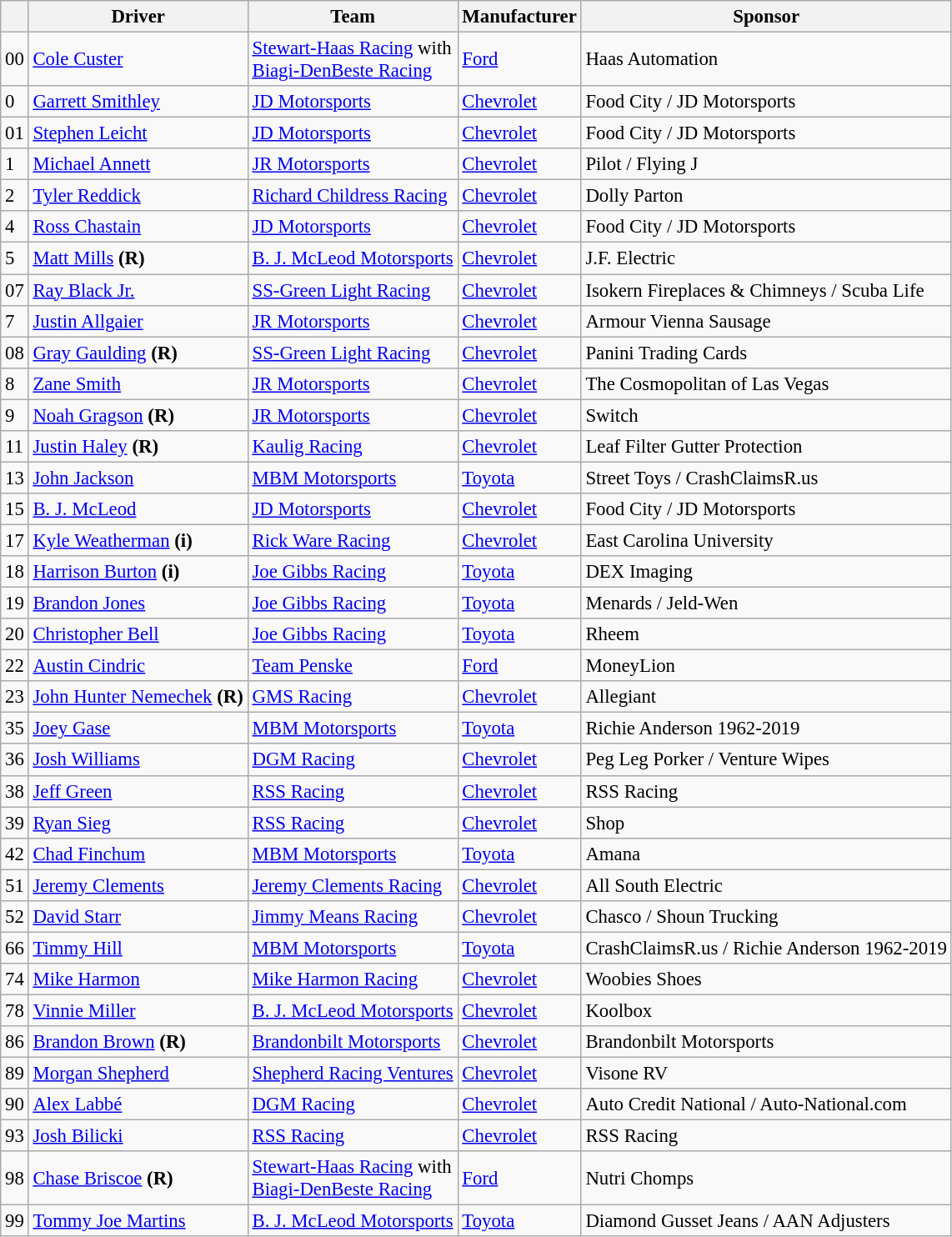<table class="wikitable" style="font-size:95%">
<tr>
<th></th>
<th>Driver</th>
<th>Team</th>
<th>Manufacturer</th>
<th>Sponsor</th>
</tr>
<tr>
<td>00</td>
<td><a href='#'>Cole Custer</a></td>
<td><a href='#'>Stewart-Haas Racing</a> with <br> <a href='#'>Biagi-DenBeste Racing</a></td>
<td><a href='#'>Ford</a></td>
<td>Haas Automation</td>
</tr>
<tr>
<td>0</td>
<td><a href='#'>Garrett Smithley</a></td>
<td><a href='#'>JD Motorsports</a></td>
<td><a href='#'>Chevrolet</a></td>
<td>Food City / JD Motorsports</td>
</tr>
<tr>
<td>01</td>
<td><a href='#'>Stephen Leicht</a></td>
<td><a href='#'>JD Motorsports</a></td>
<td><a href='#'>Chevrolet</a></td>
<td>Food City / JD Motorsports</td>
</tr>
<tr>
<td>1</td>
<td><a href='#'>Michael Annett</a></td>
<td><a href='#'>JR Motorsports</a></td>
<td><a href='#'>Chevrolet</a></td>
<td>Pilot / Flying J</td>
</tr>
<tr>
<td>2</td>
<td><a href='#'>Tyler Reddick</a></td>
<td><a href='#'>Richard Childress Racing</a></td>
<td><a href='#'>Chevrolet</a></td>
<td>Dolly Parton</td>
</tr>
<tr>
<td>4</td>
<td><a href='#'>Ross Chastain</a></td>
<td><a href='#'>JD Motorsports</a></td>
<td><a href='#'>Chevrolet</a></td>
<td>Food City / JD Motorsports</td>
</tr>
<tr>
<td>5</td>
<td><a href='#'>Matt Mills</a> <strong>(R)</strong></td>
<td><a href='#'>B. J. McLeod Motorsports</a></td>
<td><a href='#'>Chevrolet</a></td>
<td>J.F. Electric</td>
</tr>
<tr>
<td>07</td>
<td><a href='#'>Ray Black Jr.</a></td>
<td><a href='#'>SS-Green Light Racing</a></td>
<td><a href='#'>Chevrolet</a></td>
<td>Isokern Fireplaces & Chimneys / Scuba Life</td>
</tr>
<tr>
<td>7</td>
<td><a href='#'>Justin Allgaier</a></td>
<td><a href='#'>JR Motorsports</a></td>
<td><a href='#'>Chevrolet</a></td>
<td>Armour Vienna Sausage</td>
</tr>
<tr>
<td>08</td>
<td><a href='#'>Gray Gaulding</a> <strong>(R)</strong></td>
<td><a href='#'>SS-Green Light Racing</a></td>
<td><a href='#'>Chevrolet</a></td>
<td>Panini Trading Cards</td>
</tr>
<tr>
<td>8</td>
<td><a href='#'>Zane Smith</a></td>
<td><a href='#'>JR Motorsports</a></td>
<td><a href='#'>Chevrolet</a></td>
<td>The Cosmopolitan of Las Vegas</td>
</tr>
<tr>
<td>9</td>
<td><a href='#'>Noah Gragson</a> <strong>(R)</strong></td>
<td><a href='#'>JR Motorsports</a></td>
<td><a href='#'>Chevrolet</a></td>
<td>Switch</td>
</tr>
<tr>
<td>11</td>
<td><a href='#'>Justin Haley</a> <strong>(R)</strong></td>
<td><a href='#'>Kaulig Racing</a></td>
<td><a href='#'>Chevrolet</a></td>
<td>Leaf Filter Gutter Protection</td>
</tr>
<tr>
<td>13</td>
<td><a href='#'>John Jackson</a></td>
<td><a href='#'>MBM Motorsports</a></td>
<td><a href='#'>Toyota</a></td>
<td>Street Toys / CrashClaimsR.us</td>
</tr>
<tr>
<td>15</td>
<td><a href='#'>B. J. McLeod</a></td>
<td><a href='#'>JD Motorsports</a></td>
<td><a href='#'>Chevrolet</a></td>
<td>Food City / JD Motorsports</td>
</tr>
<tr>
<td>17</td>
<td><a href='#'>Kyle Weatherman</a> <strong>(i)</strong></td>
<td><a href='#'>Rick Ware Racing</a></td>
<td><a href='#'>Chevrolet</a></td>
<td>East Carolina University</td>
</tr>
<tr>
<td>18</td>
<td><a href='#'>Harrison Burton</a> <strong>(i)</strong></td>
<td><a href='#'>Joe Gibbs Racing</a></td>
<td><a href='#'>Toyota</a></td>
<td>DEX Imaging</td>
</tr>
<tr>
<td>19</td>
<td><a href='#'>Brandon Jones</a></td>
<td><a href='#'>Joe Gibbs Racing</a></td>
<td><a href='#'>Toyota</a></td>
<td>Menards / Jeld-Wen</td>
</tr>
<tr>
<td>20</td>
<td><a href='#'>Christopher Bell</a></td>
<td><a href='#'>Joe Gibbs Racing</a></td>
<td><a href='#'>Toyota</a></td>
<td>Rheem</td>
</tr>
<tr>
<td>22</td>
<td><a href='#'>Austin Cindric</a></td>
<td><a href='#'>Team Penske</a></td>
<td><a href='#'>Ford</a></td>
<td>MoneyLion</td>
</tr>
<tr>
<td>23</td>
<td><a href='#'>John Hunter Nemechek</a> <strong>(R)</strong></td>
<td><a href='#'>GMS Racing</a></td>
<td><a href='#'>Chevrolet</a></td>
<td>Allegiant</td>
</tr>
<tr>
<td>35</td>
<td><a href='#'>Joey Gase</a></td>
<td><a href='#'>MBM Motorsports</a></td>
<td><a href='#'>Toyota</a></td>
<td>Richie Anderson 1962-2019</td>
</tr>
<tr>
<td>36</td>
<td><a href='#'>Josh Williams</a></td>
<td><a href='#'>DGM Racing</a></td>
<td><a href='#'>Chevrolet</a></td>
<td>Peg Leg Porker / Venture Wipes</td>
</tr>
<tr>
<td>38</td>
<td><a href='#'>Jeff Green</a></td>
<td><a href='#'>RSS Racing</a></td>
<td><a href='#'>Chevrolet</a></td>
<td>RSS Racing</td>
</tr>
<tr>
<td>39</td>
<td><a href='#'>Ryan Sieg</a></td>
<td><a href='#'>RSS Racing</a></td>
<td><a href='#'>Chevrolet</a></td>
<td>Shop</td>
</tr>
<tr>
<td>42</td>
<td><a href='#'>Chad Finchum</a></td>
<td><a href='#'>MBM Motorsports</a></td>
<td><a href='#'>Toyota</a></td>
<td>Amana</td>
</tr>
<tr>
<td>51</td>
<td><a href='#'>Jeremy Clements</a></td>
<td><a href='#'>Jeremy Clements Racing</a></td>
<td><a href='#'>Chevrolet</a></td>
<td>All South Electric</td>
</tr>
<tr>
<td>52</td>
<td><a href='#'>David Starr</a></td>
<td><a href='#'>Jimmy Means Racing</a></td>
<td><a href='#'>Chevrolet</a></td>
<td>Chasco / Shoun Trucking</td>
</tr>
<tr>
<td>66</td>
<td><a href='#'>Timmy Hill</a></td>
<td><a href='#'>MBM Motorsports</a></td>
<td><a href='#'>Toyota</a></td>
<td>CrashClaimsR.us / Richie Anderson 1962-2019</td>
</tr>
<tr>
<td>74</td>
<td><a href='#'>Mike Harmon</a></td>
<td><a href='#'>Mike Harmon Racing</a></td>
<td><a href='#'>Chevrolet</a></td>
<td>Woobies Shoes</td>
</tr>
<tr>
<td>78</td>
<td><a href='#'>Vinnie Miller</a></td>
<td><a href='#'>B. J. McLeod Motorsports</a></td>
<td><a href='#'>Chevrolet</a></td>
<td>Koolbox</td>
</tr>
<tr>
<td>86</td>
<td><a href='#'>Brandon Brown</a> <strong>(R)</strong></td>
<td><a href='#'>Brandonbilt Motorsports</a></td>
<td><a href='#'>Chevrolet</a></td>
<td>Brandonbilt Motorsports</td>
</tr>
<tr>
<td>89</td>
<td><a href='#'>Morgan Shepherd</a></td>
<td><a href='#'>Shepherd Racing Ventures</a></td>
<td><a href='#'>Chevrolet</a></td>
<td>Visone RV</td>
</tr>
<tr>
<td>90</td>
<td><a href='#'>Alex Labbé</a></td>
<td><a href='#'>DGM Racing</a></td>
<td><a href='#'>Chevrolet</a></td>
<td>Auto Credit National / Auto-National.com</td>
</tr>
<tr>
<td>93</td>
<td><a href='#'>Josh Bilicki</a></td>
<td><a href='#'>RSS Racing</a></td>
<td><a href='#'>Chevrolet</a></td>
<td>RSS Racing</td>
</tr>
<tr>
<td>98</td>
<td><a href='#'>Chase Briscoe</a> <strong>(R)</strong></td>
<td><a href='#'>Stewart-Haas Racing</a> with <br> <a href='#'>Biagi-DenBeste Racing</a></td>
<td><a href='#'>Ford</a></td>
<td>Nutri Chomps</td>
</tr>
<tr>
<td>99</td>
<td><a href='#'>Tommy Joe Martins</a></td>
<td><a href='#'>B. J. McLeod Motorsports</a></td>
<td><a href='#'>Toyota</a></td>
<td>Diamond Gusset Jeans / AAN Adjusters</td>
</tr>
</table>
